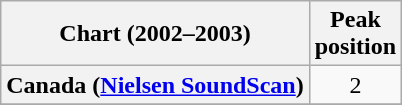<table class="wikitable sortable plainrowheaders" style="text-align:center">
<tr>
<th>Chart (2002–2003)</th>
<th>Peak<br>position</th>
</tr>
<tr>
<th scope="row">Canada (<a href='#'>Nielsen SoundScan</a>)</th>
<td>2</td>
</tr>
<tr>
</tr>
<tr>
</tr>
<tr>
</tr>
<tr>
</tr>
<tr>
</tr>
<tr>
</tr>
<tr>
</tr>
</table>
